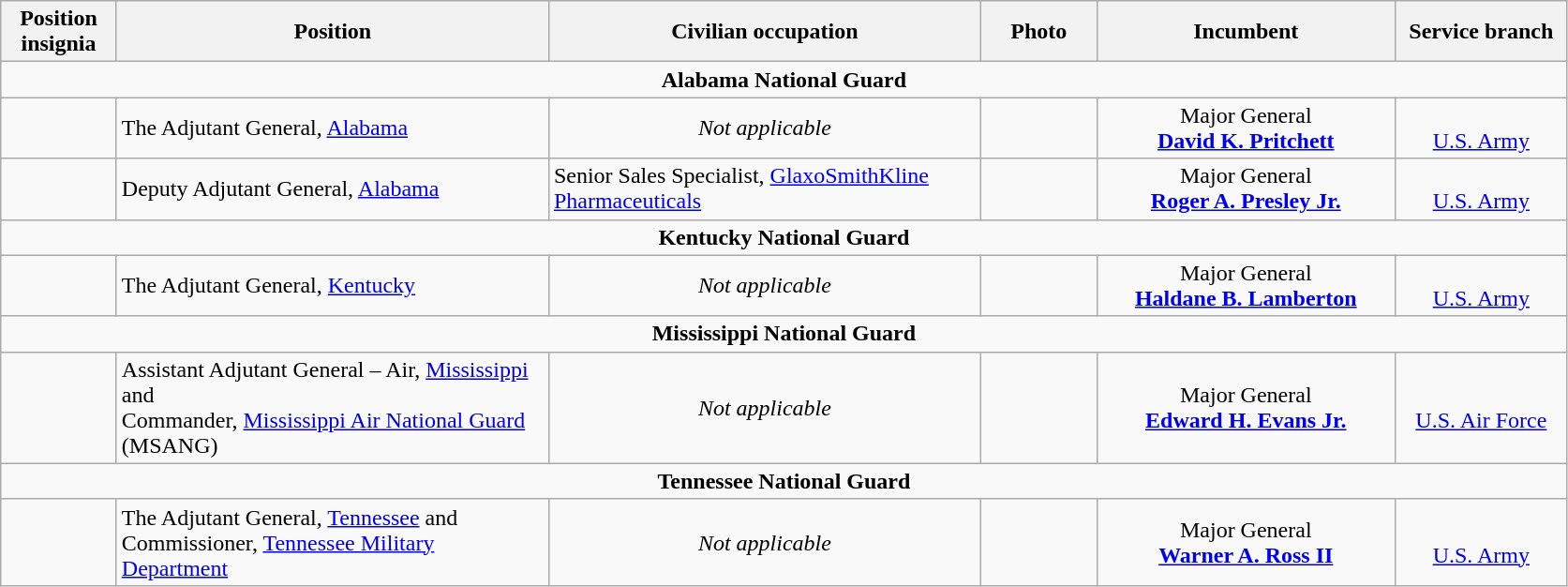<table class="wikitable">
<tr>
<th width="75" style="text-align:center">Position insignia</th>
<th width="300" style="text-align:center">Position</th>
<th width="300" style="text-align:center">Civilian occupation</th>
<th width="75" style="text-align:center">Photo</th>
<th width="205" style="text-align:center">Incumbent</th>
<th width="115" style="text-align:center">Service branch</th>
</tr>
<tr>
<td colspan="6" style="text-align:center"><strong>Alabama National Guard</strong></td>
</tr>
<tr>
<td></td>
<td>The Adjutant General, <a href='#'>Alabama</a></td>
<td style="text-align:center"><em>Not applicable</em></td>
<td></td>
<td style="text-align:center">Major General<br><strong><a href='#'>David K. Pritchett</a></strong></td>
<td style="text-align:center"><br><a href='#'>U.S. Army</a></td>
</tr>
<tr>
<td></td>
<td>Deputy Adjutant General, <a href='#'>Alabama</a></td>
<td>Senior Sales Specialist, <a href='#'>GlaxoSmithKline Pharmaceuticals</a></td>
<td></td>
<td style="text-align:center">Major General<br><strong><a href='#'>Roger A. Presley Jr.</a></strong></td>
<td style="text-align:center"><br><a href='#'>U.S. Army</a></td>
</tr>
<tr>
<td colspan="6" style="text-align:center"><strong>Kentucky National Guard</strong></td>
</tr>
<tr>
<td></td>
<td>The Adjutant General, <a href='#'>Kentucky</a></td>
<td style="text-align:center"><em>Not applicable</em></td>
<td></td>
<td style="text-align:center">Major General<br><strong><a href='#'>Haldane B. Lamberton</a></strong></td>
<td style="text-align:center"><br><a href='#'>U.S. Army</a></td>
</tr>
<tr>
<td colspan="6" style="text-align:center"><strong>Mississippi National Guard</strong></td>
</tr>
<tr>
<td></td>
<td>Assistant Adjutant General – Air, <a href='#'>Mississippi</a> and<br>Commander, <a href='#'>Mississippi Air National Guard</a> (MSANG)</td>
<td style="text-align:center"><em>Not applicable</em></td>
<td></td>
<td style="text-align:center">Major General<br><strong><a href='#'>Edward H. Evans Jr.</a></strong></td>
<td style="text-align:center"><br><a href='#'>U.S. Air Force</a></td>
</tr>
<tr>
<td colspan="6" style="text-align:center"><strong>Tennessee National Guard</strong></td>
</tr>
<tr>
<td></td>
<td>The Adjutant General, <a href='#'>Tennessee</a> and<br>Commissioner, <a href='#'>Tennessee Military Department</a></td>
<td style="text-align:center"><em>Not applicable</em></td>
<td></td>
<td style="text-align:center">Major General<br><strong><a href='#'>Warner A. Ross II</a></strong></td>
<td style="text-align:center"><br><a href='#'>U.S. Army</a><br></td>
</tr>
</table>
